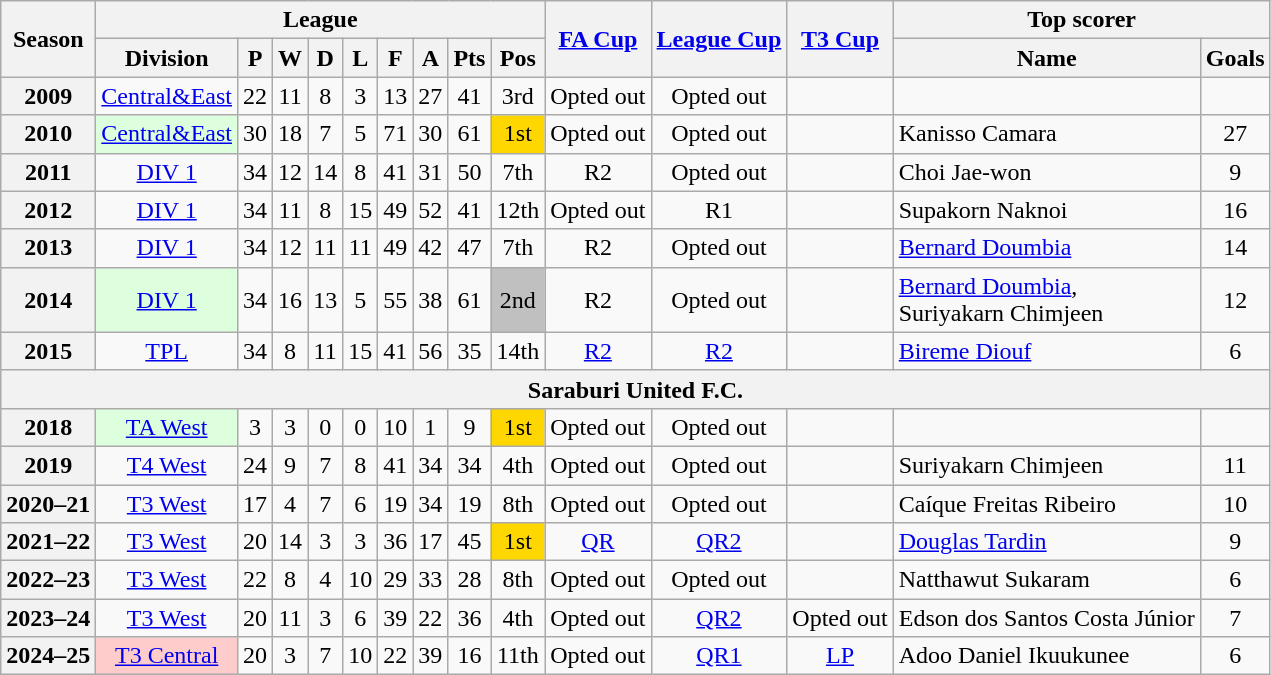<table class="wikitable" style="text-align: center">
<tr>
<th rowspan=2>Season</th>
<th colspan=9>League</th>
<th rowspan=2><a href='#'>FA Cup</a></th>
<th rowspan=2><a href='#'>League Cup</a></th>
<th rowspan=2><a href='#'>T3 Cup</a></th>
<th colspan=2>Top scorer</th>
</tr>
<tr>
<th>Division</th>
<th>P</th>
<th>W</th>
<th>D</th>
<th>L</th>
<th>F</th>
<th>A</th>
<th>Pts</th>
<th>Pos</th>
<th>Name</th>
<th>Goals</th>
</tr>
<tr>
<th>2009</th>
<td><a href='#'>Central&East</a></td>
<td>22</td>
<td>11</td>
<td>8</td>
<td>3</td>
<td>13</td>
<td>27</td>
<td>41</td>
<td>3rd</td>
<td>Opted out</td>
<td>Opted out</td>
<td></td>
<td></td>
<td></td>
</tr>
<tr>
<th>2010</th>
<td bgcolor="#DDFFDD"><a href='#'>Central&East</a></td>
<td>30</td>
<td>18</td>
<td>7</td>
<td>5</td>
<td>71</td>
<td>30</td>
<td>61</td>
<td bgcolor=gold>1st</td>
<td>Opted out</td>
<td>Opted out</td>
<td></td>
<td align="left"> Kanisso Camara</td>
<td>27</td>
</tr>
<tr>
<th>2011</th>
<td><a href='#'>DIV 1</a></td>
<td>34</td>
<td>12</td>
<td>14</td>
<td>8</td>
<td>41</td>
<td>31</td>
<td>50</td>
<td>7th</td>
<td>R2</td>
<td>Opted out</td>
<td></td>
<td align="left"> Choi Jae-won</td>
<td>9</td>
</tr>
<tr>
<th>2012</th>
<td><a href='#'>DIV 1</a></td>
<td>34</td>
<td>11</td>
<td>8</td>
<td>15</td>
<td>49</td>
<td>52</td>
<td>41</td>
<td>12th</td>
<td>Opted out</td>
<td>R1</td>
<td></td>
<td align="left"> Supakorn Naknoi</td>
<td>16</td>
</tr>
<tr>
<th>2013</th>
<td><a href='#'>DIV 1</a></td>
<td>34</td>
<td>12</td>
<td>11</td>
<td>11</td>
<td>49</td>
<td>42</td>
<td>47</td>
<td>7th</td>
<td>R2</td>
<td>Opted out</td>
<td></td>
<td align="left"> <a href='#'>Bernard Doumbia</a></td>
<td>14</td>
</tr>
<tr>
<th>2014</th>
<td bgcolor="#DDFFDD"><a href='#'>DIV 1</a></td>
<td>34</td>
<td>16</td>
<td>13</td>
<td>5</td>
<td>55</td>
<td>38</td>
<td>61</td>
<td bgcolor=silver>2nd</td>
<td>R2</td>
<td>Opted out</td>
<td></td>
<td align="left"> <a href='#'>Bernard Doumbia</a>,<br> Suriyakarn Chimjeen</td>
<td>12</td>
</tr>
<tr>
<th>2015</th>
<td><a href='#'>TPL</a></td>
<td>34</td>
<td>8</td>
<td>11</td>
<td>15</td>
<td>41</td>
<td>56</td>
<td>35</td>
<td>14th</td>
<td><a href='#'>R2</a></td>
<td><a href='#'>R2</a></td>
<td></td>
<td align="left"> <a href='#'>Bireme Diouf</a></td>
<td>6</td>
</tr>
<tr>
<th colspan="17">Saraburi United F.C.</th>
</tr>
<tr>
<th>2018</th>
<td bgcolor="#DDFFDD"><a href='#'>TA West</a></td>
<td>3</td>
<td>3</td>
<td>0</td>
<td>0</td>
<td>10</td>
<td>1</td>
<td>9</td>
<td bgcolor="gold">1st</td>
<td>Opted out</td>
<td>Opted out</td>
<td></td>
<td></td>
<td></td>
</tr>
<tr>
<th>2019</th>
<td><a href='#'>T4 West</a></td>
<td>24</td>
<td>9</td>
<td>7</td>
<td>8</td>
<td>41</td>
<td>34</td>
<td>34</td>
<td>4th</td>
<td>Opted out</td>
<td>Opted out</td>
<td></td>
<td align="left"> Suriyakarn Chimjeen</td>
<td>11</td>
</tr>
<tr>
<th>2020–21</th>
<td><a href='#'>T3 West</a></td>
<td>17</td>
<td>4</td>
<td>7</td>
<td>6</td>
<td>19</td>
<td>34</td>
<td>19</td>
<td>8th</td>
<td>Opted out</td>
<td>Opted out</td>
<td></td>
<td align="left"> Caíque Freitas Ribeiro</td>
<td>10</td>
</tr>
<tr>
<th>2021–22</th>
<td><a href='#'>T3 West</a></td>
<td>20</td>
<td>14</td>
<td>3</td>
<td>3</td>
<td>36</td>
<td>17</td>
<td>45</td>
<td bgcolor="gold">1st</td>
<td><a href='#'>QR</a></td>
<td><a href='#'>QR2</a></td>
<td></td>
<td align="left"> <a href='#'>Douglas Tardin</a></td>
<td>9</td>
</tr>
<tr>
<th>2022–23</th>
<td><a href='#'>T3 West</a></td>
<td>22</td>
<td>8</td>
<td>4</td>
<td>10</td>
<td>29</td>
<td>33</td>
<td>28</td>
<td>8th</td>
<td>Opted out</td>
<td>Opted out</td>
<td></td>
<td align="left"> Natthawut Sukaram</td>
<td>6</td>
</tr>
<tr>
<th>2023–24</th>
<td><a href='#'>T3 West</a></td>
<td>20</td>
<td>11</td>
<td>3</td>
<td>6</td>
<td>39</td>
<td>22</td>
<td>36</td>
<td>4th</td>
<td>Opted out</td>
<td><a href='#'>QR2</a></td>
<td>Opted out</td>
<td align="left"> Edson dos Santos Costa Júnior</td>
<td>7</td>
</tr>
<tr>
<th>2024–25</th>
<td bgcolor="#FFCCCC"><a href='#'>T3 Central</a></td>
<td>20</td>
<td>3</td>
<td>7</td>
<td>10</td>
<td>22</td>
<td>39</td>
<td>16</td>
<td>11th</td>
<td>Opted out</td>
<td><a href='#'>QR1</a></td>
<td><a href='#'>LP</a></td>
<td align="left"> Adoo Daniel Ikuukunee</td>
<td>6</td>
</tr>
</table>
